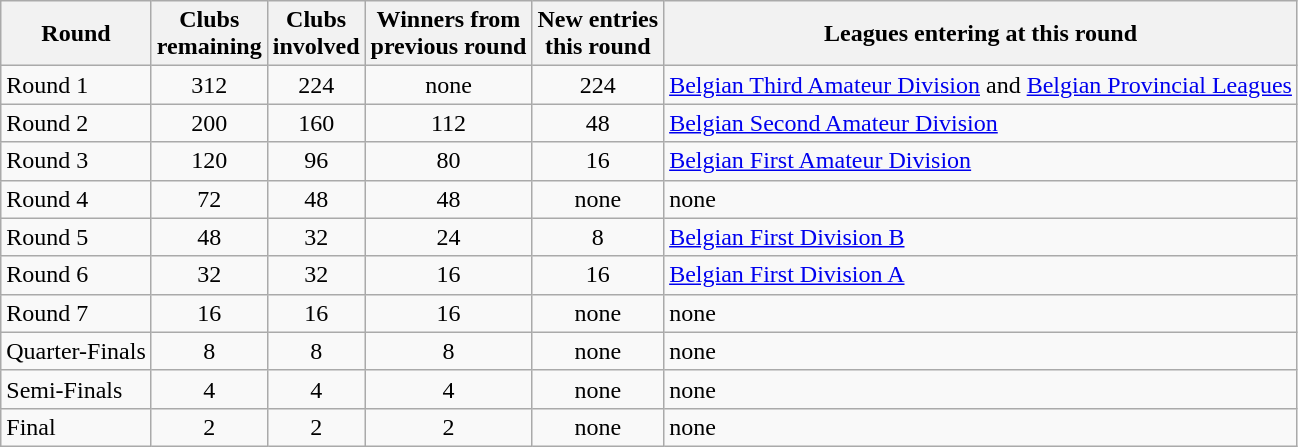<table class="wikitable">
<tr>
<th>Round</th>
<th>Clubs<br>remaining</th>
<th>Clubs<br>involved</th>
<th>Winners from<br>previous round</th>
<th>New entries<br>this round</th>
<th>Leagues entering at this round</th>
</tr>
<tr>
<td>Round 1</td>
<td style="text-align:center;">312</td>
<td style="text-align:center;">224</td>
<td style="text-align:center;">none</td>
<td style="text-align:center;">224</td>
<td><a href='#'>Belgian Third Amateur Division</a> and <a href='#'>Belgian Provincial Leagues</a></td>
</tr>
<tr>
<td>Round 2</td>
<td style="text-align:center;">200</td>
<td style="text-align:center;">160</td>
<td style="text-align:center;">112</td>
<td style="text-align:center;">48</td>
<td><a href='#'>Belgian Second Amateur Division</a></td>
</tr>
<tr>
<td>Round 3</td>
<td style="text-align:center;">120</td>
<td style="text-align:center;">96</td>
<td style="text-align:center;">80</td>
<td style="text-align:center;">16</td>
<td><a href='#'>Belgian First Amateur Division</a></td>
</tr>
<tr>
<td>Round 4</td>
<td style="text-align:center;">72</td>
<td style="text-align:center;">48</td>
<td style="text-align:center;">48</td>
<td style="text-align:center;">none</td>
<td>none</td>
</tr>
<tr>
<td>Round 5</td>
<td style="text-align:center;">48</td>
<td style="text-align:center;">32</td>
<td style="text-align:center;">24</td>
<td style="text-align:center;">8</td>
<td><a href='#'>Belgian First Division B</a></td>
</tr>
<tr>
<td>Round 6</td>
<td style="text-align:center;">32</td>
<td style="text-align:center;">32</td>
<td style="text-align:center;">16</td>
<td style="text-align:center;">16</td>
<td><a href='#'>Belgian First Division A</a></td>
</tr>
<tr>
<td>Round 7</td>
<td style="text-align:center;">16</td>
<td style="text-align:center;">16</td>
<td style="text-align:center;">16</td>
<td style="text-align:center;">none</td>
<td>none</td>
</tr>
<tr>
<td>Quarter-Finals</td>
<td style="text-align:center;">8</td>
<td style="text-align:center;">8</td>
<td style="text-align:center;">8</td>
<td style="text-align:center;">none</td>
<td>none</td>
</tr>
<tr>
<td>Semi-Finals</td>
<td style="text-align:center;">4</td>
<td style="text-align:center;">4</td>
<td style="text-align:center;">4</td>
<td style="text-align:center;">none</td>
<td>none</td>
</tr>
<tr>
<td>Final</td>
<td style="text-align:center;">2</td>
<td style="text-align:center;">2</td>
<td style="text-align:center;">2</td>
<td style="text-align:center;">none</td>
<td>none</td>
</tr>
</table>
